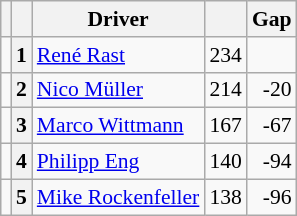<table class="wikitable" style="font-size: 90%;">
<tr>
<th></th>
<th></th>
<th>Driver</th>
<th></th>
<th>Gap</th>
</tr>
<tr>
<td align="left"></td>
<th>1</th>
<td> <a href='#'>René Rast</a></td>
<td align="right">234</td>
<td align="right"></td>
</tr>
<tr>
<td align="left"></td>
<th>2</th>
<td> <a href='#'>Nico Müller</a></td>
<td align="right">214</td>
<td align="right">-20</td>
</tr>
<tr>
<td align="left"></td>
<th>3</th>
<td> <a href='#'>Marco Wittmann</a></td>
<td align="right">167</td>
<td align="right">-67</td>
</tr>
<tr>
<td align="left"></td>
<th>4</th>
<td> <a href='#'>Philipp Eng</a></td>
<td align="right">140</td>
<td align="right">-94</td>
</tr>
<tr>
<td align="left"></td>
<th>5</th>
<td> <a href='#'>Mike Rockenfeller</a></td>
<td align="right">138</td>
<td align="right">-96</td>
</tr>
</table>
